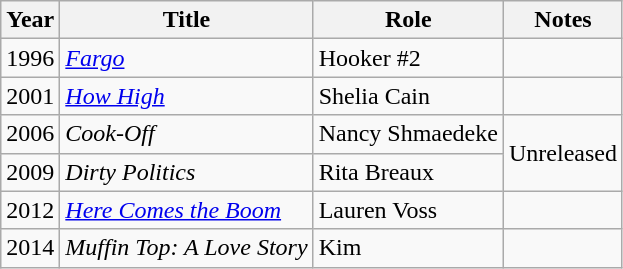<table class="wikitable sortable">
<tr>
<th>Year</th>
<th>Title</th>
<th>Role</th>
<th class="unsortable">Notes</th>
</tr>
<tr>
<td>1996</td>
<td><em><a href='#'>Fargo</a></em></td>
<td>Hooker #2</td>
<td></td>
</tr>
<tr>
<td>2001</td>
<td><em><a href='#'>How High</a></em></td>
<td>Shelia Cain</td>
<td></td>
</tr>
<tr>
<td>2006</td>
<td><em>Cook-Off</em></td>
<td>Nancy Shmaedeke</td>
<td rowspan=2>Unreleased</td>
</tr>
<tr>
<td>2009</td>
<td><em>Dirty Politics</em></td>
<td>Rita Breaux</td>
</tr>
<tr>
<td>2012</td>
<td><em><a href='#'>Here Comes the Boom</a></em></td>
<td>Lauren Voss</td>
<td></td>
</tr>
<tr>
<td>2014</td>
<td><em>Muffin Top: A Love Story</em></td>
<td>Kim</td>
<td></td>
</tr>
</table>
